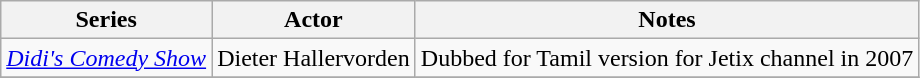<table class="wikitable">
<tr>
<th>Series</th>
<th>Actor</th>
<th>Notes</th>
</tr>
<tr>
<td><em><a href='#'>Didi's Comedy Show</a></em></td>
<td>Dieter Hallervorden</td>
<td>Dubbed for Tamil version for Jetix channel in 2007</td>
</tr>
<tr>
</tr>
</table>
